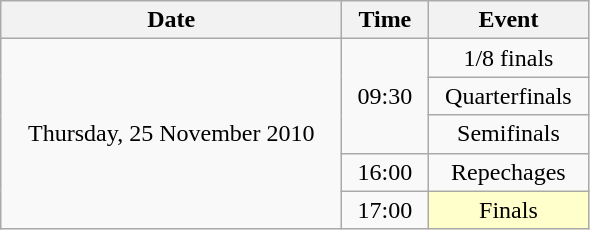<table class = "wikitable" style="text-align:center;">
<tr>
<th width=220>Date</th>
<th width=50>Time</th>
<th width=100>Event</th>
</tr>
<tr>
<td rowspan=5>Thursday, 25 November 2010</td>
<td rowspan=3>09:30</td>
<td>1/8 finals</td>
</tr>
<tr>
<td>Quarterfinals</td>
</tr>
<tr>
<td>Semifinals</td>
</tr>
<tr>
<td>16:00</td>
<td>Repechages</td>
</tr>
<tr>
<td>17:00</td>
<td bgcolor=ffffcc>Finals</td>
</tr>
</table>
